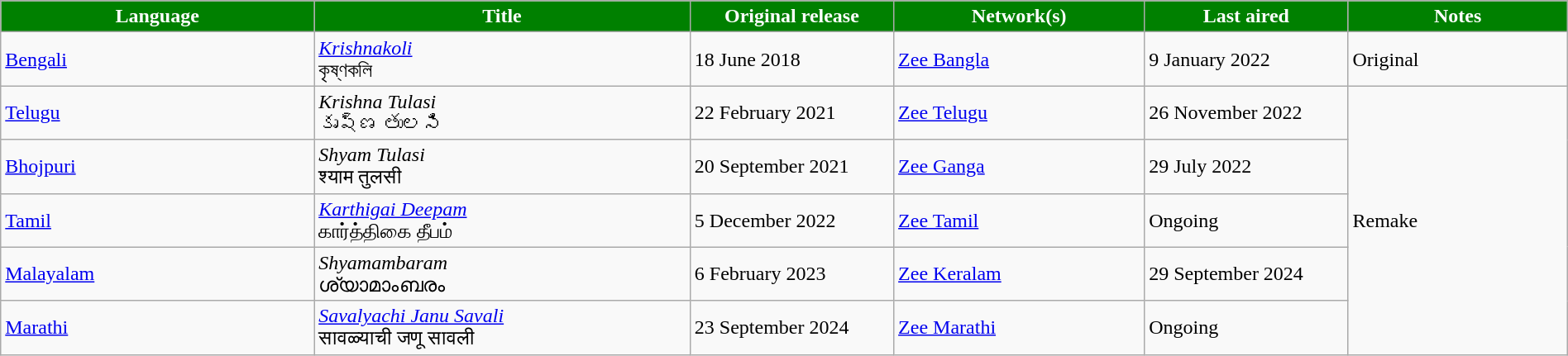<table class="wikitable" style="width: 100%; margin-right: 0;">
<tr style="color:white">
<th style="background:Green; width:20%;">Language</th>
<th style="background:Green; width:24%;">Title</th>
<th style="background:Green; width:13%;">Original release</th>
<th style="background:Green; width:16%;">Network(s)</th>
<th style="background:Green; width:13%;">Last aired</th>
<th style="background:Green; width:15%;">Notes</th>
</tr>
<tr>
<td><a href='#'>Bengali</a></td>
<td><em><a href='#'>Krishnakoli</a></em> <br> কৃষ্ণকলি</td>
<td>18 June 2018</td>
<td><a href='#'>Zee Bangla</a></td>
<td>9 January 2022</td>
<td>Original</td>
</tr>
<tr>
<td><a href='#'>Telugu</a></td>
<td><em>Krishna Tulasi</em> <br> కృష్ణ తులసి</td>
<td>22 February 2021</td>
<td><a href='#'>Zee Telugu</a></td>
<td>26 November 2022</td>
<td rowspan="5">Remake</td>
</tr>
<tr>
<td><a href='#'>Bhojpuri</a></td>
<td><em>Shyam Tulasi</em> <br> श्याम तुलसी</td>
<td>20 September 2021</td>
<td><a href='#'>Zee Ganga</a></td>
<td>29 July 2022</td>
</tr>
<tr>
<td><a href='#'>Tamil</a></td>
<td><em><a href='#'>Karthigai Deepam</a></em> <br> கார்த்திகை தீபம்</td>
<td>5 December 2022</td>
<td><a href='#'>Zee Tamil</a></td>
<td>Ongoing</td>
</tr>
<tr>
<td><a href='#'>Malayalam</a></td>
<td><em>Shyamambaram</em> <br> ശ്യാമാംബരം</td>
<td>6 February 2023</td>
<td><a href='#'>Zee Keralam</a></td>
<td>29 September 2024</td>
</tr>
<tr>
<td><a href='#'>Marathi</a></td>
<td><em><a href='#'>Savalyachi Janu Savali</a></em> <br> सावळ्याची जणू सावली</td>
<td>23 September 2024</td>
<td><a href='#'>Zee Marathi</a></td>
<td>Ongoing</td>
</tr>
</table>
